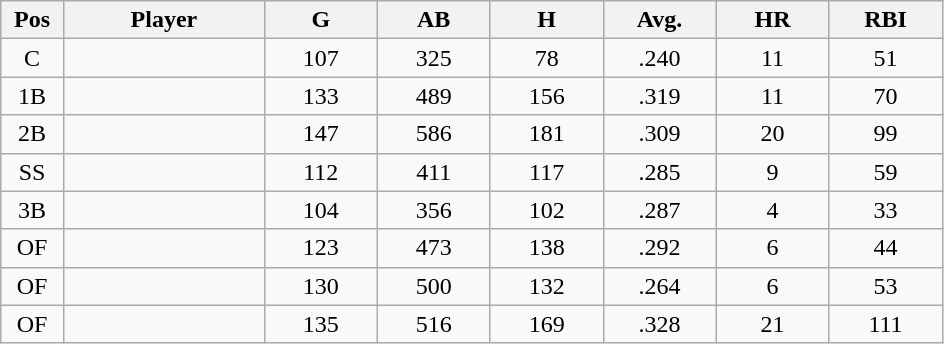<table class="wikitable sortable">
<tr>
<th bgcolor="#DDDDFF" width="5%">Pos</th>
<th bgcolor="#DDDDFF" width="16%">Player</th>
<th bgcolor="#DDDDFF" width="9%">G</th>
<th bgcolor="#DDDDFF" width="9%">AB</th>
<th bgcolor="#DDDDFF" width="9%">H</th>
<th bgcolor="#DDDDFF" width="9%">Avg.</th>
<th bgcolor="#DDDDFF" width="9%">HR</th>
<th bgcolor="#DDDDFF" width="9%">RBI</th>
</tr>
<tr align="center">
<td>C</td>
<td></td>
<td>107</td>
<td>325</td>
<td>78</td>
<td>.240</td>
<td>11</td>
<td>51</td>
</tr>
<tr align="center">
<td>1B</td>
<td></td>
<td>133</td>
<td>489</td>
<td>156</td>
<td>.319</td>
<td>11</td>
<td>70</td>
</tr>
<tr align="center">
<td>2B</td>
<td></td>
<td>147</td>
<td>586</td>
<td>181</td>
<td>.309</td>
<td>20</td>
<td>99</td>
</tr>
<tr align="center">
<td>SS</td>
<td></td>
<td>112</td>
<td>411</td>
<td>117</td>
<td>.285</td>
<td>9</td>
<td>59</td>
</tr>
<tr align="center">
<td>3B</td>
<td></td>
<td>104</td>
<td>356</td>
<td>102</td>
<td>.287</td>
<td>4</td>
<td>33</td>
</tr>
<tr align="center">
<td>OF</td>
<td></td>
<td>123</td>
<td>473</td>
<td>138</td>
<td>.292</td>
<td>6</td>
<td>44</td>
</tr>
<tr align="center">
<td>OF</td>
<td></td>
<td>130</td>
<td>500</td>
<td>132</td>
<td>.264</td>
<td>6</td>
<td>53</td>
</tr>
<tr align="center">
<td>OF</td>
<td></td>
<td>135</td>
<td>516</td>
<td>169</td>
<td>.328</td>
<td>21</td>
<td>111</td>
</tr>
</table>
